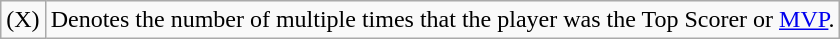<table class="wikitable">
<tr>
<td>(X)</td>
<td>Denotes the number of multiple times that the player was the Top Scorer or <a href='#'>MVP</a>.</td>
</tr>
</table>
